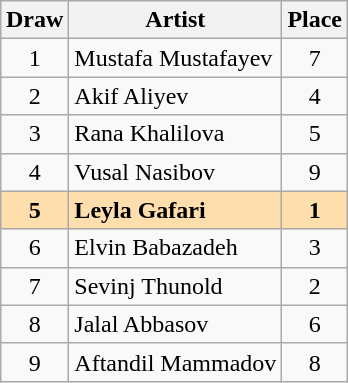<table class="sortable wikitable" style="margin: 1em auto 1em auto; text-align:center">
<tr>
<th>Draw</th>
<th>Artist</th>
<th>Place</th>
</tr>
<tr>
<td>1</td>
<td align="left">Mustafa Mustafayev</td>
<td>7</td>
</tr>
<tr>
<td>2</td>
<td align="left">Akif Aliyev</td>
<td>4</td>
</tr>
<tr>
<td>3</td>
<td align="left">Rana Khalilova</td>
<td>5</td>
</tr>
<tr>
<td>4</td>
<td align="left">Vusal Nasibov</td>
<td>9</td>
</tr>
<tr style="font-weight:bold; background:navajowhite;">
<td>5</td>
<td align="left">Leyla Gafari</td>
<td>1</td>
</tr>
<tr>
<td>6</td>
<td align="left">Elvin Babazadeh</td>
<td>3</td>
</tr>
<tr>
<td>7</td>
<td align="left">Sevinj Thunold</td>
<td>2</td>
</tr>
<tr>
<td>8</td>
<td align="left">Jalal Abbasov</td>
<td>6</td>
</tr>
<tr>
<td>9</td>
<td align="left">Aftandil Mammadov</td>
<td>8</td>
</tr>
</table>
